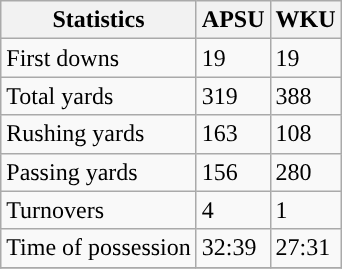<table class="wikitable">
<tr>
<th>Statistics</th>
<th>APSU</th>
<th>WKU</th>
</tr>
<tr>
<td>First downs</td>
<td>19</td>
<td>19</td>
</tr>
<tr>
<td>Total yards</td>
<td>319</td>
<td>388</td>
</tr>
<tr>
<td>Rushing yards</td>
<td>163</td>
<td>108</td>
</tr>
<tr>
<td>Passing yards</td>
<td>156</td>
<td>280</td>
</tr>
<tr>
<td>Turnovers</td>
<td>4</td>
<td>1</td>
</tr>
<tr>
<td>Time of possession</td>
<td>32:39</td>
<td>27:31</td>
</tr>
<tr>
</tr>
</table>
